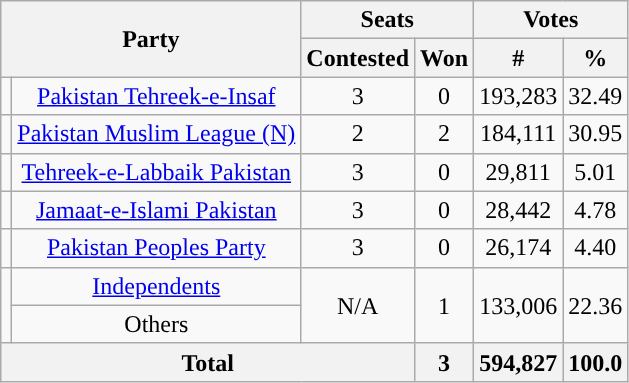<table class="wikitable" style="text-align: center">
<tr>
<th colspan="2" rowspan="2">Party</th>
<th colspan="2">Seats</th>
<th colspan="2">Votes</th>
</tr>
<tr>
<th>Contested</th>
<th>Won</th>
<th>#</th>
<th>%</th>
</tr>
<tr>
<td style="background:"></td>
<td><a href='#'>Pakistan Tehreek-e-Insaf</a></td>
<td>3</td>
<td>0</td>
<td>193,283</td>
<td>32.49</td>
</tr>
<tr>
<td style="background:"></td>
<td><a href='#'>Pakistan Muslim League (N)</a></td>
<td>2</td>
<td>2</td>
<td>184,111</td>
<td>30.95</td>
</tr>
<tr>
<td style="background:"></td>
<td><a href='#'>Tehreek-e-Labbaik Pakistan</a></td>
<td>3</td>
<td>0</td>
<td>29,811</td>
<td>5.01</td>
</tr>
<tr>
<td style="background:"></td>
<td><a href='#'>Jamaat-e-Islami Pakistan</a></td>
<td>3</td>
<td>0</td>
<td>28,442</td>
<td>4.78</td>
</tr>
<tr>
<td style="background:"></td>
<td><a href='#'>Pakistan Peoples Party</a></td>
<td>3</td>
<td>0</td>
<td>26,174</td>
<td>4.40</td>
</tr>
<tr>
<td rowspan="2" style="background:"></td>
<td><a href='#'>Independents</a></td>
<td rowspan="2">N/A</td>
<td rowspan="2">1</td>
<td rowspan="2">133,006</td>
<td rowspan="2">22.36</td>
</tr>
<tr>
<td>Others</td>
</tr>
<tr>
<th colspan="3">Total</th>
<th>3</th>
<th>594,827</th>
<th>100.0</th>
</tr>
</table>
